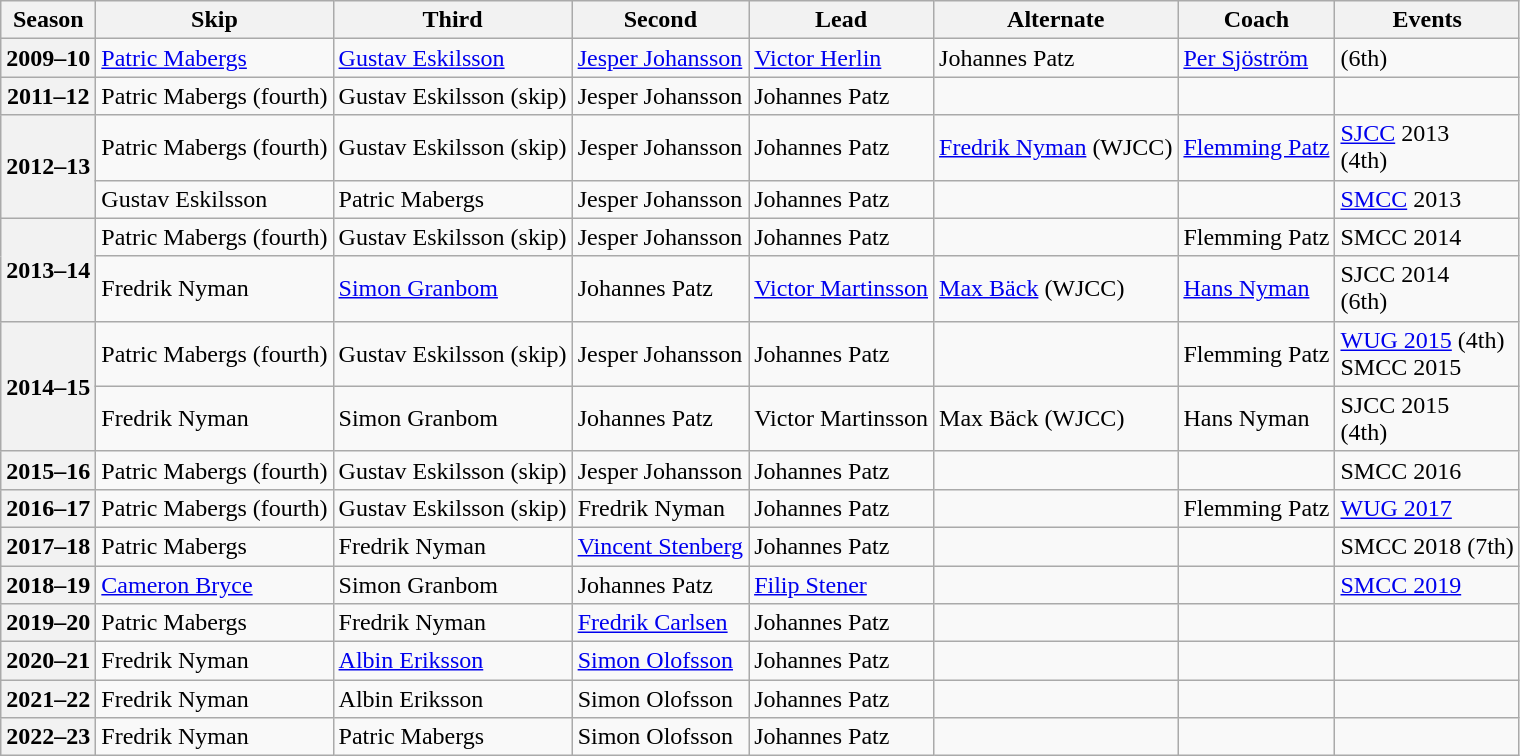<table class="wikitable">
<tr>
<th scope="col">Season</th>
<th scope="col">Skip</th>
<th scope="col">Third</th>
<th scope="col">Second</th>
<th scope="col">Lead</th>
<th scope="col">Alternate</th>
<th scope="col">Coach</th>
<th scope="col">Events</th>
</tr>
<tr>
<th scope="row">2009–10</th>
<td><a href='#'>Patric Mabergs</a></td>
<td><a href='#'>Gustav Eskilsson</a></td>
<td><a href='#'>Jesper Johansson</a></td>
<td><a href='#'>Victor Herlin</a></td>
<td>Johannes Patz</td>
<td><a href='#'>Per Sjöström</a></td>
<td> (6th)</td>
</tr>
<tr>
<th scope="row">2011–12</th>
<td>Patric Mabergs (fourth)</td>
<td>Gustav Eskilsson (skip)</td>
<td>Jesper Johansson</td>
<td>Johannes Patz</td>
<td></td>
<td></td>
<td></td>
</tr>
<tr>
<th scope="row" rowspan=2>2012–13</th>
<td>Patric Mabergs (fourth)</td>
<td>Gustav Eskilsson (skip)</td>
<td>Jesper Johansson</td>
<td>Johannes Patz</td>
<td><a href='#'>Fredrik Nyman</a> (WJCC)</td>
<td><a href='#'>Flemming Patz</a></td>
<td><a href='#'>SJCC</a> 2013 <br> (4th)</td>
</tr>
<tr>
<td>Gustav Eskilsson</td>
<td>Patric Mabergs</td>
<td>Jesper Johansson</td>
<td>Johannes Patz</td>
<td></td>
<td></td>
<td><a href='#'>SMCC</a> 2013 </td>
</tr>
<tr>
<th scope="row" rowspan=2>2013–14</th>
<td>Patric Mabergs (fourth)</td>
<td>Gustav Eskilsson (skip)</td>
<td>Jesper Johansson</td>
<td>Johannes Patz</td>
<td></td>
<td>Flemming Patz</td>
<td>SMCC 2014 </td>
</tr>
<tr>
<td>Fredrik Nyman</td>
<td><a href='#'>Simon Granbom</a></td>
<td>Johannes Patz</td>
<td><a href='#'>Victor Martinsson</a></td>
<td><a href='#'>Max Bäck</a> (WJCC)</td>
<td><a href='#'>Hans Nyman</a></td>
<td>SJCC 2014 <br> (6th)</td>
</tr>
<tr>
<th scope="row" rowspan=2>2014–15</th>
<td>Patric Mabergs (fourth)</td>
<td>Gustav Eskilsson (skip)</td>
<td>Jesper Johansson</td>
<td>Johannes Patz</td>
<td></td>
<td>Flemming Patz</td>
<td><a href='#'>WUG 2015</a> (4th)<br>SMCC 2015 </td>
</tr>
<tr>
<td>Fredrik Nyman</td>
<td>Simon Granbom</td>
<td>Johannes Patz</td>
<td>Victor Martinsson</td>
<td>Max Bäck (WJCC)</td>
<td>Hans Nyman</td>
<td>SJCC 2015 <br> (4th)</td>
</tr>
<tr>
<th scope="row">2015–16</th>
<td>Patric Mabergs (fourth)</td>
<td>Gustav Eskilsson (skip)</td>
<td>Jesper Johansson</td>
<td>Johannes Patz</td>
<td></td>
<td></td>
<td>SMCC 2016 </td>
</tr>
<tr>
<th scope="row">2016–17</th>
<td>Patric Mabergs (fourth)</td>
<td>Gustav Eskilsson (skip)</td>
<td>Fredrik Nyman</td>
<td>Johannes Patz</td>
<td></td>
<td>Flemming Patz</td>
<td><a href='#'>WUG 2017</a> </td>
</tr>
<tr>
<th scope="row">2017–18</th>
<td>Patric Mabergs</td>
<td>Fredrik Nyman</td>
<td><a href='#'>Vincent Stenberg</a></td>
<td>Johannes Patz</td>
<td></td>
<td></td>
<td>SMCC 2018 (7th)</td>
</tr>
<tr>
<th scope="row">2018–19</th>
<td><a href='#'>Cameron Bryce</a></td>
<td>Simon Granbom</td>
<td>Johannes Patz</td>
<td><a href='#'>Filip Stener</a></td>
<td></td>
<td></td>
<td><a href='#'>SMCC 2019</a> </td>
</tr>
<tr>
<th scope="row">2019–20</th>
<td>Patric Mabergs</td>
<td>Fredrik Nyman</td>
<td><a href='#'>Fredrik Carlsen</a></td>
<td>Johannes Patz</td>
<td></td>
<td></td>
<td></td>
</tr>
<tr>
<th scope="row">2020–21</th>
<td>Fredrik Nyman</td>
<td><a href='#'>Albin Eriksson</a></td>
<td><a href='#'>Simon Olofsson</a></td>
<td>Johannes Patz</td>
<td></td>
<td></td>
<td></td>
</tr>
<tr>
<th scope="row">2021–22</th>
<td>Fredrik Nyman</td>
<td>Albin Eriksson</td>
<td>Simon Olofsson</td>
<td>Johannes Patz</td>
<td></td>
<td></td>
<td></td>
</tr>
<tr>
<th scope="row">2022–23</th>
<td>Fredrik Nyman</td>
<td>Patric Mabergs</td>
<td>Simon Olofsson</td>
<td>Johannes Patz</td>
<td></td>
<td></td>
<td></td>
</tr>
</table>
